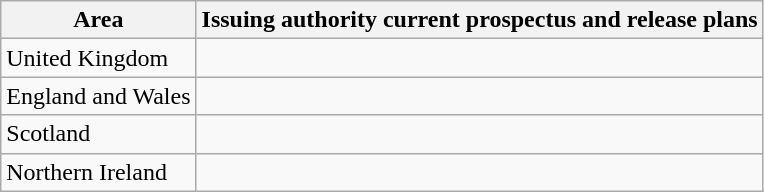<table class="wikitable sortable">
<tr>
<th>Area</th>
<th>Issuing authority current prospectus and release plans</th>
</tr>
<tr>
<td>United Kingdom</td>
<td></td>
</tr>
<tr>
<td>England and Wales</td>
<td></td>
</tr>
<tr>
<td>Scotland</td>
<td> </td>
</tr>
<tr>
<td>Northern Ireland</td>
<td></td>
</tr>
</table>
